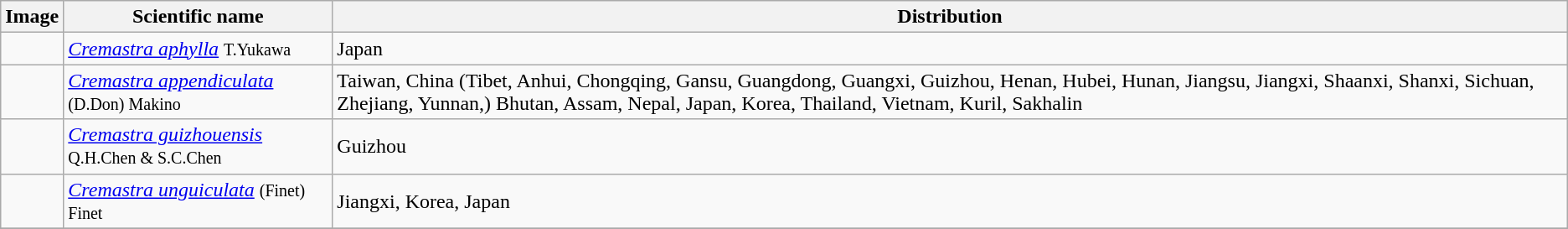<table class="wikitable">
<tr>
<th>Image</th>
<th>Scientific name</th>
<th>Distribution</th>
</tr>
<tr>
<td></td>
<td><em><a href='#'>Cremastra aphylla</a></em> <small>T.Yukawa</small></td>
<td>Japan</td>
</tr>
<tr>
<td></td>
<td><em><a href='#'>Cremastra appendiculata</a></em> <small>(D.Don) Makino</small></td>
<td>Taiwan, China (Tibet, Anhui, Chongqing, Gansu, Guangdong, Guangxi, Guizhou, Henan, Hubei, Hunan, Jiangsu, Jiangxi, Shaanxi, Shanxi, Sichuan, Zhejiang, Yunnan,) Bhutan, Assam, Nepal, Japan, Korea, Thailand, Vietnam, Kuril, Sakhalin</td>
</tr>
<tr>
<td></td>
<td><em><a href='#'>Cremastra guizhouensis</a></em> <small>Q.H.Chen & S.C.Chen</small></td>
<td>Guizhou</td>
</tr>
<tr>
<td></td>
<td><em><a href='#'>Cremastra unguiculata</a></em> <small>(Finet) Finet</small></td>
<td>Jiangxi, Korea, Japan</td>
</tr>
<tr>
</tr>
</table>
